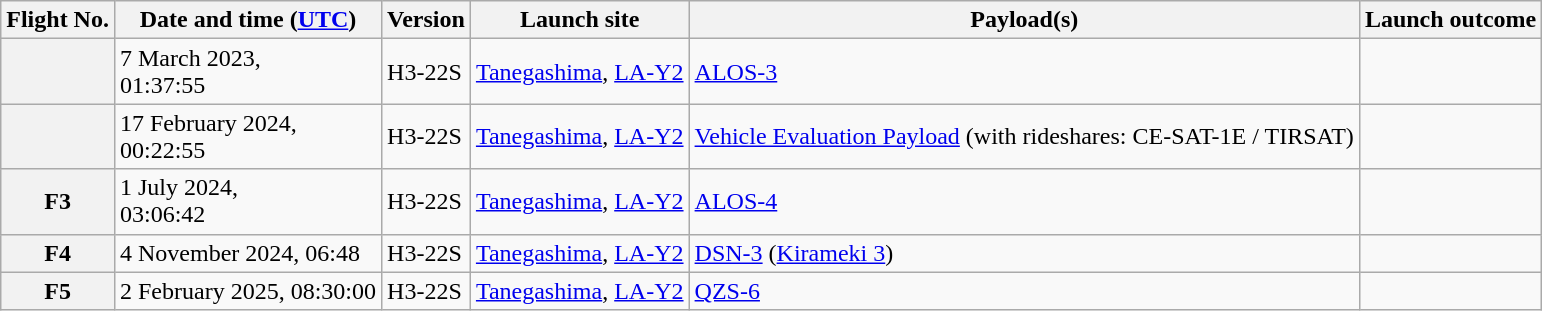<table class="wikitable">
<tr>
<th>Flight No.</th>
<th>Date and time (<a href='#'>UTC</a>)</th>
<th>Version</th>
<th>Launch site</th>
<th>Payload(s)</th>
<th>Launch outcome</th>
</tr>
<tr>
<th></th>
<td>7 March 2023,<br>01:37:55</td>
<td>H3-22S</td>
<td><a href='#'>Tanegashima</a>, <a href='#'>LA-Y2</a></td>
<td><a href='#'>ALOS-3</a></td>
<td></td>
</tr>
<tr>
<th></th>
<td>17 February 2024,<br>00:22:55</td>
<td>H3-22S</td>
<td><a href='#'>Tanegashima</a>, <a href='#'>LA-Y2</a></td>
<td><a href='#'>Vehicle Evaluation Payload</a> (with rideshares: CE-SAT-1E / TIRSAT)</td>
<td></td>
</tr>
<tr>
<th>F3</th>
<td>1 July 2024,<br>03:06:42</td>
<td>H3-22S</td>
<td><a href='#'>Tanegashima</a>, <a href='#'>LA-Y2</a></td>
<td><a href='#'>ALOS-4</a></td>
<td></td>
</tr>
<tr>
<th>F4</th>
<td>4 November 2024, 06:48</td>
<td>H3-22S</td>
<td><a href='#'>Tanegashima</a>, <a href='#'>LA-Y2</a></td>
<td><a href='#'>DSN-3</a> (<a href='#'>Kirameki 3</a>)</td>
<td></td>
</tr>
<tr>
<th>F5</th>
<td>2 February 2025, 08:30:00</td>
<td>H3-22S</td>
<td><a href='#'>Tanegashima</a>, <a href='#'>LA-Y2</a></td>
<td><a href='#'>QZS-6</a></td>
<td></td>
</tr>
</table>
